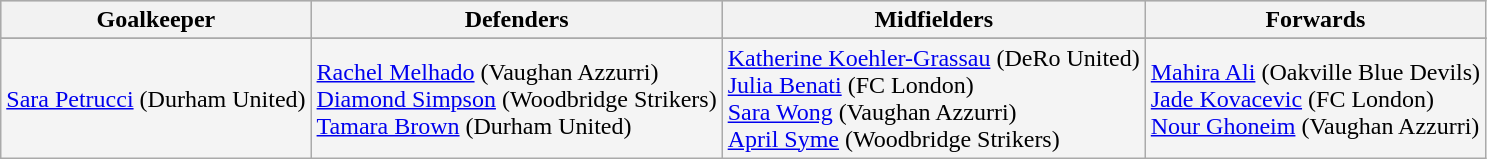<table class="wikitable">
<tr style="background:#cccccc;">
<th>Goalkeeper</th>
<th>Defenders</th>
<th>Midfielders</th>
<th>Forwards</th>
</tr>
<tr>
</tr>
<tr style="background:#f4f4f4;">
<td><a href='#'>Sara Petrucci</a> (Durham United)</td>
<td><a href='#'>Rachel Melhado</a> (Vaughan Azzurri)<br><a href='#'>Diamond Simpson</a> (Woodbridge Strikers)<br><a href='#'>Tamara Brown</a> (Durham United)</td>
<td><a href='#'>Katherine Koehler-Grassau</a> (DeRo United)<br><a href='#'>Julia Benati</a> (FC London)<br><a href='#'>Sara Wong</a> (Vaughan Azzurri)<br><a href='#'>April Syme</a> (Woodbridge Strikers)</td>
<td><a href='#'>Mahira Ali</a> (Oakville Blue Devils)<br><a href='#'>Jade Kovacevic</a> (FC London)<br><a href='#'>Nour Ghoneim</a> (Vaughan Azzurri)</td>
</tr>
</table>
